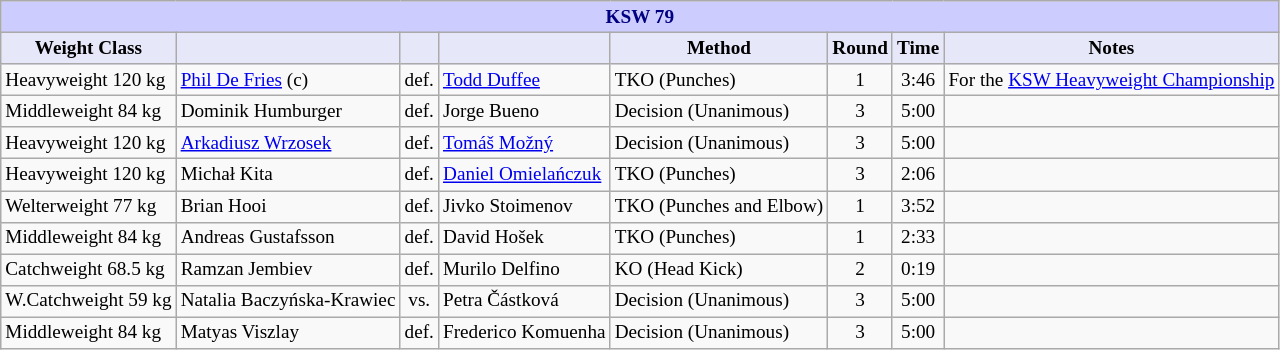<table class="wikitable" style="font-size: 80%;">
<tr>
<th colspan="8" style="background-color: #ccf; color: #000080; text-align: center;"><strong>KSW 79</strong></th>
</tr>
<tr>
<th colspan="1" style="background-color: #E6E8FA; color: #000000; text-align: center;">Weight Class</th>
<th colspan="1" style="background-color: #E6E8FA; color: #000000; text-align: center;"></th>
<th colspan="1" style="background-color: #E6E8FA; color: #000000; text-align: center;"></th>
<th colspan="1" style="background-color: #E6E8FA; color: #000000; text-align: center;"></th>
<th colspan="1" style="background-color: #E6E8FA; color: #000000; text-align: center;">Method</th>
<th colspan="1" style="background-color: #E6E8FA; color: #000000; text-align: center;">Round</th>
<th colspan="1" style="background-color: #E6E8FA; color: #000000; text-align: center;">Time</th>
<th colspan="1" style="background-color: #E6E8FA; color: #000000; text-align: center;">Notes</th>
</tr>
<tr>
<td>Heavyweight 120 kg</td>
<td> <a href='#'>Phil De Fries</a> (c)</td>
<td align=center>def.</td>
<td> <a href='#'>Todd Duffee</a></td>
<td>TKO (Punches)</td>
<td align=center>1</td>
<td align=center>3:46</td>
<td>For the <a href='#'>KSW Heavyweight Championship</a></td>
</tr>
<tr>
<td>Middleweight 84 kg</td>
<td> Dominik Humburger</td>
<td align=center>def.</td>
<td> Jorge Bueno</td>
<td>Decision (Unanimous)</td>
<td align=center>3</td>
<td align=center>5:00</td>
<td></td>
</tr>
<tr>
<td>Heavyweight 120 kg</td>
<td> <a href='#'>Arkadiusz Wrzosek</a></td>
<td align=center>def.</td>
<td> <a href='#'>Tomáš Možný</a></td>
<td>Decision (Unanimous)</td>
<td align=center>3</td>
<td align=center>5:00</td>
<td></td>
</tr>
<tr>
<td>Heavyweight 120 kg</td>
<td> Michał Kita</td>
<td align=center>def.</td>
<td> <a href='#'>Daniel Omielańczuk</a></td>
<td>TKO (Punches)</td>
<td align=center>3</td>
<td align=center>2:06</td>
<td></td>
</tr>
<tr>
<td>Welterweight 77 kg</td>
<td> Brian Hooi</td>
<td align=center>def.</td>
<td> Jivko Stoimenov</td>
<td>TKO (Punches and Elbow)</td>
<td align=center>1</td>
<td align=center>3:52</td>
<td></td>
</tr>
<tr>
<td>Middleweight 84 kg</td>
<td> Andreas Gustafsson</td>
<td align=center>def.</td>
<td> David Hošek</td>
<td>TKO (Punches)</td>
<td align=center>1</td>
<td align=center>2:33</td>
<td></td>
</tr>
<tr>
<td>Catchweight 68.5 kg</td>
<td> Ramzan Jembiev</td>
<td align=center>def.</td>
<td> Murilo Delfino</td>
<td>KO (Head Kick)</td>
<td align=center>2</td>
<td align=center>0:19</td>
<td></td>
</tr>
<tr>
<td>W.Catchweight 59 kg</td>
<td> Natalia Baczyńska-Krawiec</td>
<td align=center>vs.</td>
<td> Petra Částková</td>
<td>Decision (Unanimous)</td>
<td align=center>3</td>
<td align=center>5:00</td>
<td></td>
</tr>
<tr>
<td>Middleweight 84 kg</td>
<td> Matyas Viszlay</td>
<td align=center>def.</td>
<td> Frederico Komuenha</td>
<td>Decision (Unanimous)</td>
<td align=center>3</td>
<td align=center>5:00</td>
<td></td>
</tr>
</table>
